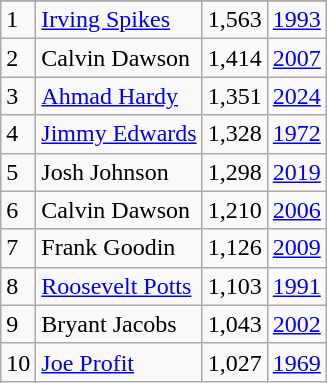<table class="wikitable">
<tr>
</tr>
<tr>
<td>1</td>
<td><a href='#'>Irving Spikes</a></td>
<td>1,563</td>
<td><a href='#'>1993</a></td>
</tr>
<tr>
<td>2</td>
<td>Calvin Dawson</td>
<td>1,414</td>
<td><a href='#'>2007</a></td>
</tr>
<tr>
<td>3</td>
<td><a href='#'>Ahmad Hardy</a></td>
<td>1,351</td>
<td><a href='#'>2024</a></td>
</tr>
<tr>
<td>4</td>
<td><a href='#'>Jimmy Edwards</a></td>
<td>1,328</td>
<td><a href='#'>1972</a></td>
</tr>
<tr>
<td>5</td>
<td>Josh Johnson</td>
<td>1,298</td>
<td><a href='#'>2019</a></td>
</tr>
<tr>
<td>6</td>
<td>Calvin Dawson</td>
<td>1,210</td>
<td><a href='#'>2006</a></td>
</tr>
<tr>
<td>7</td>
<td>Frank Goodin</td>
<td>1,126</td>
<td><a href='#'>2009</a></td>
</tr>
<tr>
<td>8</td>
<td><a href='#'>Roosevelt Potts</a></td>
<td>1,103</td>
<td><a href='#'>1991</a></td>
</tr>
<tr>
<td>9</td>
<td>Bryant Jacobs</td>
<td>1,043</td>
<td><a href='#'>2002</a></td>
</tr>
<tr>
<td>10</td>
<td><a href='#'>Joe Profit</a></td>
<td>1,027</td>
<td><a href='#'>1969</a></td>
</tr>
</table>
